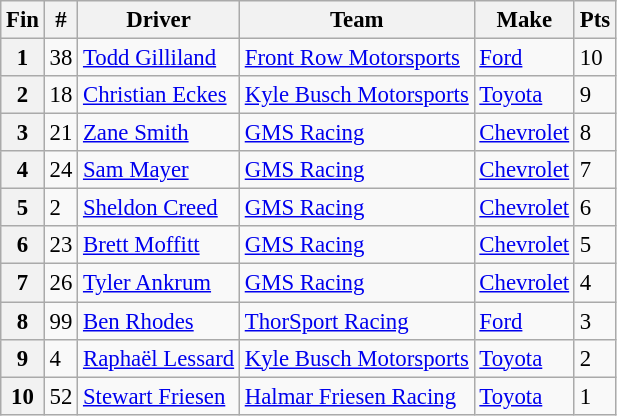<table class="wikitable" style="font-size:95%">
<tr>
<th>Fin</th>
<th>#</th>
<th>Driver</th>
<th>Team</th>
<th>Make</th>
<th>Pts</th>
</tr>
<tr>
<th>1</th>
<td>38</td>
<td><a href='#'>Todd Gilliland</a></td>
<td><a href='#'>Front Row Motorsports</a></td>
<td><a href='#'>Ford</a></td>
<td>10</td>
</tr>
<tr>
<th>2</th>
<td>18</td>
<td><a href='#'>Christian Eckes</a></td>
<td><a href='#'>Kyle Busch Motorsports</a></td>
<td><a href='#'>Toyota</a></td>
<td>9</td>
</tr>
<tr>
<th>3</th>
<td>21</td>
<td><a href='#'>Zane Smith</a></td>
<td><a href='#'>GMS Racing</a></td>
<td><a href='#'>Chevrolet</a></td>
<td>8</td>
</tr>
<tr>
<th>4</th>
<td>24</td>
<td><a href='#'>Sam Mayer</a></td>
<td><a href='#'>GMS Racing</a></td>
<td><a href='#'>Chevrolet</a></td>
<td>7</td>
</tr>
<tr>
<th>5</th>
<td>2</td>
<td><a href='#'>Sheldon Creed</a></td>
<td><a href='#'>GMS Racing</a></td>
<td><a href='#'>Chevrolet</a></td>
<td>6</td>
</tr>
<tr>
<th>6</th>
<td>23</td>
<td><a href='#'>Brett Moffitt</a></td>
<td><a href='#'>GMS Racing</a></td>
<td><a href='#'>Chevrolet</a></td>
<td>5</td>
</tr>
<tr>
<th>7</th>
<td>26</td>
<td><a href='#'>Tyler Ankrum</a></td>
<td><a href='#'>GMS Racing</a></td>
<td><a href='#'>Chevrolet</a></td>
<td>4</td>
</tr>
<tr>
<th>8</th>
<td>99</td>
<td><a href='#'>Ben Rhodes</a></td>
<td><a href='#'>ThorSport Racing</a></td>
<td><a href='#'>Ford</a></td>
<td>3</td>
</tr>
<tr>
<th>9</th>
<td>4</td>
<td><a href='#'>Raphaël Lessard</a></td>
<td><a href='#'>Kyle Busch Motorsports</a></td>
<td><a href='#'>Toyota</a></td>
<td>2</td>
</tr>
<tr>
<th>10</th>
<td>52</td>
<td><a href='#'>Stewart Friesen</a></td>
<td><a href='#'>Halmar Friesen Racing</a></td>
<td><a href='#'>Toyota</a></td>
<td>1</td>
</tr>
</table>
